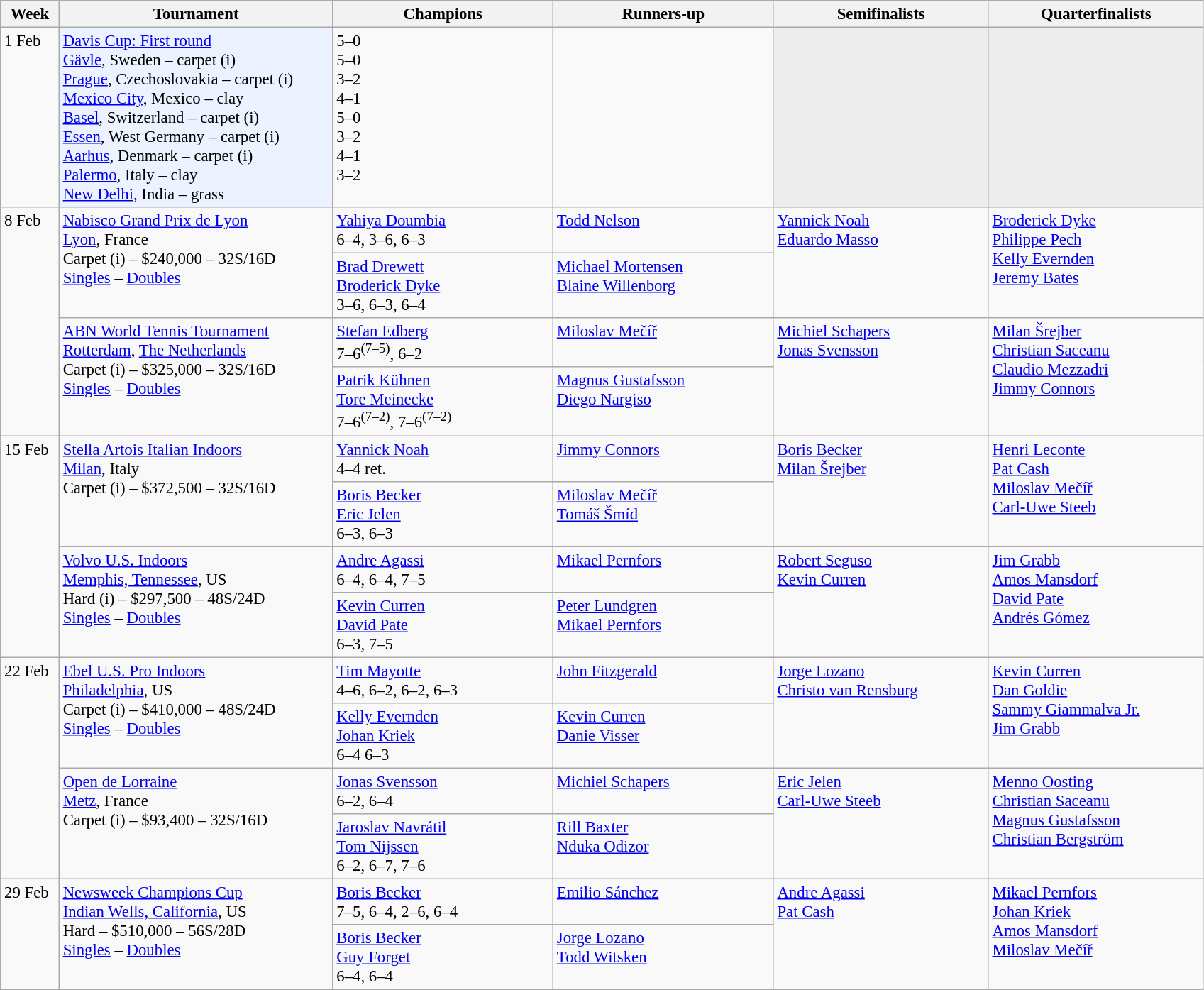<table class=wikitable style=font-size:95%>
<tr>
<th style="width:48px;">Week</th>
<th style="width:250px;">Tournament</th>
<th style="width:200px;">Champions</th>
<th style="width:200px;">Runners-up</th>
<th style="width:195px;">Semifinalists</th>
<th style="width:195px;">Quarterfinalists</th>
</tr>
<tr valign=top>
<td>1 Feb</td>
<td bgcolor="#ECF2FF"><a href='#'>Davis Cup: First round</a> <br> <a href='#'>Gävle</a>, Sweden  – carpet (i) <br> <a href='#'>Prague</a>, Czechoslovakia – carpet (i)<br><a href='#'>Mexico City</a>, Mexico – clay <br>  <a href='#'>Basel</a>, Switzerland  – carpet (i) <br> <a href='#'>Essen</a>, West Germany – carpet (i) <br><a href='#'>Aarhus</a>, Denmark – carpet (i) <br><a href='#'>Palermo</a>, Italy – clay <br> <a href='#'>New Delhi</a>, India – grass</td>
<td> 5–0<br> 5–0<br> 3–2<br> 4–1<br> 5–0<br> 3–2<br> 4–1<br> 3–2</td>
<td><br><br><br><br><br><br><br></td>
<td style="background:#ededed;"></td>
<td style="background:#ededed;"></td>
</tr>
<tr valign=top>
<td rowspan=4>8 Feb</td>
<td rowspan=2><a href='#'>Nabisco Grand Prix de Lyon</a><br> <a href='#'>Lyon</a>, France<br>Carpet (i) – $240,000 – 32S/16D <br> <a href='#'>Singles</a> – <a href='#'>Doubles</a></td>
<td> <a href='#'>Yahiya Doumbia</a><br> 6–4, 3–6, 6–3</td>
<td> <a href='#'>Todd Nelson</a></td>
<td rowspan=2> <a href='#'>Yannick Noah</a><br> <a href='#'>Eduardo Masso</a></td>
<td rowspan=2> <a href='#'>Broderick Dyke</a><br> <a href='#'>Philippe Pech</a><br> <a href='#'>Kelly Evernden</a><br> <a href='#'>Jeremy Bates</a></td>
</tr>
<tr valign=top>
<td> <a href='#'>Brad Drewett</a> <br>  <a href='#'>Broderick Dyke</a><br> 3–6, 6–3, 6–4</td>
<td> <a href='#'>Michael Mortensen</a> <br>  <a href='#'>Blaine Willenborg</a></td>
</tr>
<tr valign=top>
<td rowspan=2><a href='#'>ABN World Tennis Tournament</a><br> <a href='#'>Rotterdam</a>, <a href='#'>The Netherlands</a><br>Carpet (i) – $325,000 – 32S/16D <br> <a href='#'>Singles</a> – <a href='#'>Doubles</a></td>
<td> <a href='#'>Stefan Edberg</a><br> 7–6<sup>(7–5)</sup>, 6–2</td>
<td> <a href='#'>Miloslav Mečíř</a></td>
<td rowspan=2> <a href='#'>Michiel Schapers</a><br> <a href='#'>Jonas Svensson</a></td>
<td rowspan=2> <a href='#'>Milan Šrejber</a><br> <a href='#'>Christian Saceanu</a><br> <a href='#'>Claudio Mezzadri</a><br> <a href='#'>Jimmy Connors</a></td>
</tr>
<tr valign=top>
<td> <a href='#'>Patrik Kühnen</a> <br>  <a href='#'>Tore Meinecke</a><br> 7–6<sup>(7–2)</sup>, 7–6<sup>(7–2)</sup></td>
<td> <a href='#'>Magnus Gustafsson</a> <br>  <a href='#'>Diego Nargiso</a></td>
</tr>
<tr valign=top>
<td rowspan=4>15 Feb</td>
<td rowspan=2><a href='#'>Stella Artois Italian Indoors</a><br> <a href='#'>Milan</a>, Italy<br>Carpet (i) – $372,500 – 32S/16D</td>
<td> <a href='#'>Yannick Noah</a><br> 4–4 ret.</td>
<td> <a href='#'>Jimmy Connors</a></td>
<td rowspan=2> <a href='#'>Boris Becker</a><br> <a href='#'>Milan Šrejber</a></td>
<td rowspan=2> <a href='#'>Henri Leconte</a><br> <a href='#'>Pat Cash</a><br> <a href='#'>Miloslav Mečíř</a><br> <a href='#'>Carl-Uwe Steeb</a></td>
</tr>
<tr valign=top>
<td> <a href='#'>Boris Becker</a> <br>  <a href='#'>Eric Jelen</a><br> 6–3, 6–3</td>
<td> <a href='#'>Miloslav Mečíř</a> <br>  <a href='#'>Tomáš Šmíd</a></td>
</tr>
<tr valign=top>
<td rowspan=2><a href='#'>Volvo U.S. Indoors</a><br> <a href='#'>Memphis, Tennessee</a>, US<br>Hard (i) – $297,500 – 48S/24D <br> <a href='#'>Singles</a> – <a href='#'>Doubles</a></td>
<td> <a href='#'>Andre Agassi</a><br> 6–4, 6–4, 7–5</td>
<td> <a href='#'>Mikael Pernfors</a></td>
<td rowspan=2> <a href='#'>Robert Seguso</a><br> <a href='#'>Kevin Curren</a></td>
<td rowspan=2> <a href='#'>Jim Grabb</a><br> <a href='#'>Amos Mansdorf</a><br> <a href='#'>David Pate</a><br> <a href='#'>Andrés Gómez</a></td>
</tr>
<tr valign=top>
<td> <a href='#'>Kevin Curren</a> <br>  <a href='#'>David Pate</a><br> 6–3, 7–5</td>
<td> <a href='#'>Peter Lundgren</a> <br>  <a href='#'>Mikael Pernfors</a></td>
</tr>
<tr valign=top>
<td rowspan=4>22 Feb</td>
<td rowspan=2><a href='#'>Ebel U.S. Pro Indoors</a><br> <a href='#'>Philadelphia</a>, US<br>Carpet (i) – $410,000 – 48S/24D <br> <a href='#'>Singles</a> – <a href='#'>Doubles</a></td>
<td> <a href='#'>Tim Mayotte</a><br> 4–6, 6–2, 6–2, 6–3</td>
<td> <a href='#'>John Fitzgerald</a></td>
<td rowspan=2> <a href='#'>Jorge Lozano</a><br> <a href='#'>Christo van Rensburg</a></td>
<td rowspan=2> <a href='#'>Kevin Curren</a><br> <a href='#'>Dan Goldie</a><br> <a href='#'>Sammy Giammalva Jr.</a><br> <a href='#'>Jim Grabb</a></td>
</tr>
<tr valign=top>
<td> <a href='#'>Kelly Evernden</a> <br>  <a href='#'>Johan Kriek</a><br> 6–4 6–3</td>
<td> <a href='#'>Kevin Curren</a> <br>  <a href='#'>Danie Visser</a></td>
</tr>
<tr valign=top>
<td rowspan=2><a href='#'>Open de Lorraine</a><br> <a href='#'>Metz</a>, France<br>Carpet (i) – $93,400 – 32S/16D</td>
<td> <a href='#'>Jonas Svensson</a><br> 6–2, 6–4</td>
<td> <a href='#'>Michiel Schapers</a></td>
<td rowspan=2> <a href='#'>Eric Jelen</a><br> <a href='#'>Carl-Uwe Steeb</a></td>
<td rowspan=2> <a href='#'>Menno Oosting</a><br> <a href='#'>Christian Saceanu</a><br> <a href='#'>Magnus Gustafsson</a><br> <a href='#'>Christian Bergström</a></td>
</tr>
<tr valign=top>
<td> <a href='#'>Jaroslav Navrátil</a> <br>  <a href='#'>Tom Nijssen</a><br> 6–2, 6–7, 7–6</td>
<td> <a href='#'>Rill Baxter</a> <br>  <a href='#'>Nduka Odizor</a></td>
</tr>
<tr valign=top>
<td rowspan=2>29 Feb</td>
<td rowspan=2><a href='#'>Newsweek Champions Cup</a><br> <a href='#'>Indian Wells, California</a>, US<br>Hard – $510,000 – 56S/28D <br> <a href='#'>Singles</a> – <a href='#'>Doubles</a></td>
<td> <a href='#'>Boris Becker</a><br> 7–5, 6–4, 2–6, 6–4</td>
<td> <a href='#'>Emilio Sánchez</a></td>
<td rowspan=2> <a href='#'>Andre Agassi</a><br> <a href='#'>Pat Cash</a></td>
<td rowspan=2> <a href='#'>Mikael Pernfors</a><br> <a href='#'>Johan Kriek</a><br> <a href='#'>Amos Mansdorf</a><br> <a href='#'>Miloslav Mečíř</a></td>
</tr>
<tr valign=top>
<td> <a href='#'>Boris Becker</a> <br>  <a href='#'>Guy Forget</a><br> 6–4, 6–4</td>
<td> <a href='#'>Jorge Lozano</a> <br>  <a href='#'>Todd Witsken</a></td>
</tr>
</table>
